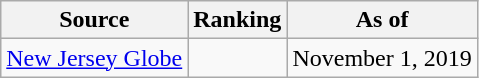<table class="wikitable" style="text-align:center">
<tr>
<th>Source</th>
<th>Ranking</th>
<th>As of</th>
</tr>
<tr>
<td align=left><a href='#'>New Jersey Globe</a></td>
<td></td>
<td>November 1, 2019</td>
</tr>
</table>
